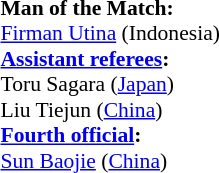<table style="width:50%; font-size:90%;">
<tr>
<td><br><strong>Man of the Match:</strong>
<br><a href='#'>Firman Utina</a> (Indonesia)<br><strong><a href='#'>Assistant referees</a>:</strong>
<br>Toru Sagara (<a href='#'>Japan</a>)
<br>Liu Tiejun (<a href='#'>China</a>)
<br><strong><a href='#'>Fourth official</a>:</strong>
<br><a href='#'>Sun Baojie</a> (<a href='#'>China</a>)</td>
</tr>
</table>
